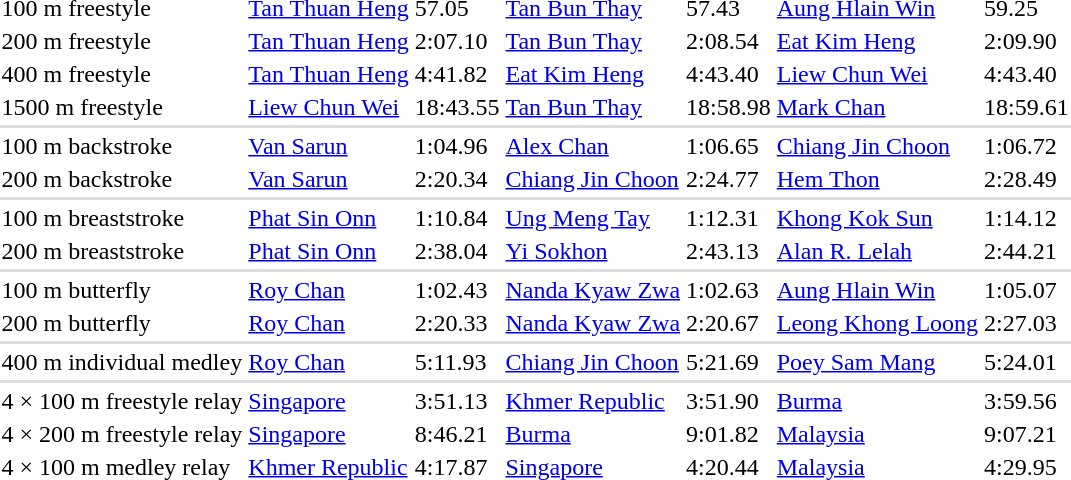<table>
<tr>
<td>100 m freestyle</td>
<td> <a href='#'>Tan Thuan Heng</a></td>
<td>57.05</td>
<td> <a href='#'>Tan Bun Thay</a></td>
<td>57.43</td>
<td> <a href='#'>Aung Hlain Win</a></td>
<td>59.25</td>
</tr>
<tr>
<td>200 m freestyle</td>
<td> <a href='#'>Tan Thuan Heng</a></td>
<td>2:07.10</td>
<td> <a href='#'>Tan Bun Thay</a></td>
<td>2:08.54</td>
<td> <a href='#'>Eat Kim Heng</a></td>
<td>2:09.90</td>
</tr>
<tr>
<td>400 m freestyle</td>
<td> <a href='#'>Tan Thuan Heng</a></td>
<td>4:41.82</td>
<td> <a href='#'>Eat Kim Heng</a></td>
<td>4:43.40</td>
<td> <a href='#'>Liew Chun Wei</a></td>
<td>4:43.40</td>
</tr>
<tr>
<td>1500 m freestyle</td>
<td> <a href='#'>Liew Chun Wei</a></td>
<td>18:43.55</td>
<td> <a href='#'>Tan Bun Thay</a></td>
<td>18:58.98</td>
<td> <a href='#'>Mark Chan</a></td>
<td>18:59.61</td>
</tr>
<tr bgcolor=#DDDDDD>
<td colspan=7></td>
</tr>
<tr>
<td>100 m backstroke</td>
<td> <a href='#'>Van Sarun</a></td>
<td>1:04.96</td>
<td> <a href='#'>Alex Chan</a></td>
<td>1:06.65</td>
<td> <a href='#'>Chiang Jin Choon</a></td>
<td>1:06.72</td>
</tr>
<tr>
<td>200 m backstroke</td>
<td> <a href='#'>Van Sarun</a></td>
<td>2:20.34</td>
<td> <a href='#'>Chiang Jin Choon</a></td>
<td>2:24.77</td>
<td> <a href='#'>Hem Thon</a></td>
<td>2:28.49</td>
</tr>
<tr bgcolor=#DDDDDD>
<td colspan=7></td>
</tr>
<tr>
<td>100 m breaststroke</td>
<td> <a href='#'>Phat Sin Onn</a></td>
<td>1:10.84</td>
<td> <a href='#'>Ung Meng Tay</a></td>
<td>1:12.31</td>
<td> <a href='#'>Khong Kok Sun</a></td>
<td>1:14.12</td>
</tr>
<tr>
<td>200 m breaststroke</td>
<td> <a href='#'>Phat Sin Onn</a></td>
<td>2:38.04</td>
<td> <a href='#'>Yi Sokhon</a></td>
<td>2:43.13</td>
<td> <a href='#'>Alan R. Lelah</a></td>
<td>2:44.21</td>
</tr>
<tr bgcolor=#DDDDDD>
<td colspan=7></td>
</tr>
<tr>
<td>100 m butterfly</td>
<td> <a href='#'>Roy Chan</a></td>
<td>1:02.43</td>
<td> <a href='#'>Nanda Kyaw Zwa</a></td>
<td>1:02.63</td>
<td> <a href='#'>Aung Hlain Win</a></td>
<td>1:05.07</td>
</tr>
<tr>
<td>200 m butterfly</td>
<td> <a href='#'>Roy Chan</a></td>
<td>2:20.33</td>
<td> <a href='#'>Nanda Kyaw Zwa</a></td>
<td>2:20.67</td>
<td> <a href='#'>Leong Khong Loong</a></td>
<td>2:27.03</td>
</tr>
<tr bgcolor=#DDDDDD>
<td colspan=7></td>
</tr>
<tr>
<td>400 m individual medley</td>
<td> <a href='#'>Roy Chan</a></td>
<td>5:11.93</td>
<td> <a href='#'>Chiang Jin Choon</a></td>
<td>5:21.69</td>
<td> <a href='#'>Poey Sam Mang</a></td>
<td>5:24.01</td>
</tr>
<tr bgcolor=#DDDDDD>
<td colspan=7></td>
</tr>
<tr>
<td>4 × 100 m freestyle relay</td>
<td> <a href='#'>Singapore</a></td>
<td>3:51.13</td>
<td> <a href='#'>Khmer Republic</a></td>
<td>3:51.90</td>
<td> <a href='#'>Burma</a></td>
<td>3:59.56</td>
</tr>
<tr>
<td>4 × 200 m freestyle relay</td>
<td> <a href='#'>Singapore</a></td>
<td>8:46.21</td>
<td> <a href='#'>Burma</a></td>
<td>9:01.82</td>
<td> <a href='#'>Malaysia</a></td>
<td>9:07.21</td>
</tr>
<tr>
<td>4 × 100 m medley relay</td>
<td> <a href='#'>Khmer Republic</a></td>
<td>4:17.87</td>
<td> <a href='#'>Singapore</a></td>
<td>4:20.44</td>
<td> <a href='#'>Malaysia</a></td>
<td>4:29.95</td>
</tr>
</table>
